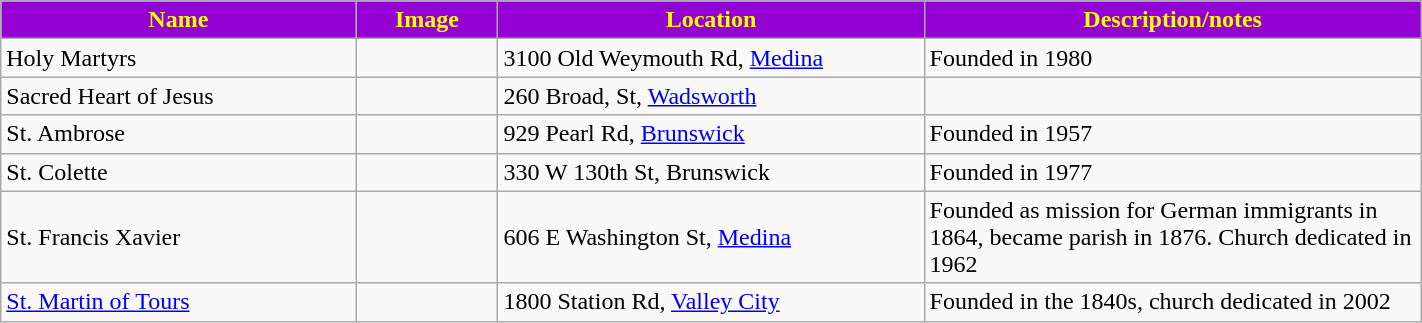<table class="wikitable sortable" style="width:75%">
<tr>
<th style="background:darkviolet; color:yellow;" width="25%"><strong>Name</strong></th>
<th style="background:darkviolet; color:yellow;" width="10%"><strong>Image</strong></th>
<th style="background:darkviolet; color:yellow;" width="30%"><strong>Location</strong></th>
<th style="background:darkviolet; color:yellow;" width="35%"><strong>Description/notes</strong></th>
</tr>
<tr>
<td>Holy Martyrs</td>
<td></td>
<td>3100 Old Weymouth Rd, <a href='#'>Medina</a></td>
<td>Founded in 1980</td>
</tr>
<tr>
<td>Sacred Heart of Jesus</td>
<td></td>
<td>260 Broad, St, <a href='#'>Wadsworth</a></td>
<td></td>
</tr>
<tr>
<td>St. Ambrose</td>
<td></td>
<td>929 Pearl Rd, <a href='#'>Brunswick</a></td>
<td>Founded in 1957</td>
</tr>
<tr>
<td>St. Colette</td>
<td></td>
<td>330 W 130th St, Brunswick</td>
<td>Founded in 1977</td>
</tr>
<tr>
<td>St. Francis Xavier</td>
<td></td>
<td>606 E Washington St, <a href='#'>Medina</a></td>
<td>Founded as mission for German immigrants in 1864, became parish in 1876. Church dedicated in 1962</td>
</tr>
<tr>
<td><a href='#'>St. Martin of Tours</a></td>
<td></td>
<td>1800 Station Rd, <a href='#'>Valley City</a></td>
<td>Founded in the 1840s, church dedicated in 2002</td>
</tr>
</table>
